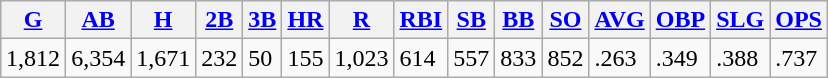<table class="wikitable" style="margin: auto">
<tr>
<th><a href='#'>G</a></th>
<th><a href='#'>AB</a></th>
<th><a href='#'>H</a></th>
<th><a href='#'>2B</a></th>
<th><a href='#'>3B</a></th>
<th><a href='#'>HR</a></th>
<th><a href='#'>R</a></th>
<th><a href='#'>RBI</a></th>
<th><a href='#'>SB</a></th>
<th><a href='#'>BB</a></th>
<th><a href='#'>SO</a></th>
<th><a href='#'>AVG</a></th>
<th><a href='#'>OBP</a></th>
<th><a href='#'>SLG</a></th>
<th><a href='#'>OPS</a></th>
</tr>
<tr>
<td>1,812</td>
<td>6,354</td>
<td>1,671</td>
<td>232</td>
<td>50</td>
<td>155</td>
<td>1,023</td>
<td>614</td>
<td>557</td>
<td>833</td>
<td>852</td>
<td>.263</td>
<td>.349</td>
<td>.388</td>
<td>.737</td>
</tr>
</table>
